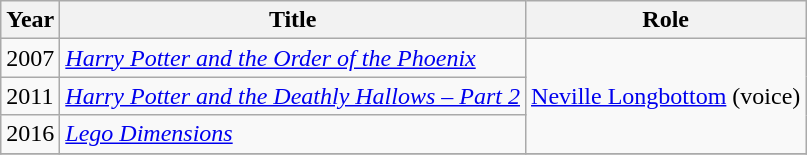<table class="wikitable sortable">
<tr>
<th>Year</th>
<th>Title</th>
<th>Role</th>
</tr>
<tr>
<td>2007</td>
<td><em><a href='#'>Harry Potter and the Order of the Phoenix</a></em></td>
<td rowspan="3"><a href='#'>Neville Longbottom</a> (voice)</td>
</tr>
<tr>
<td>2011</td>
<td><em><a href='#'>Harry Potter and the Deathly Hallows – Part 2</a></em></td>
</tr>
<tr>
<td>2016</td>
<td><em><a href='#'>Lego Dimensions</a></em></td>
</tr>
<tr>
</tr>
</table>
